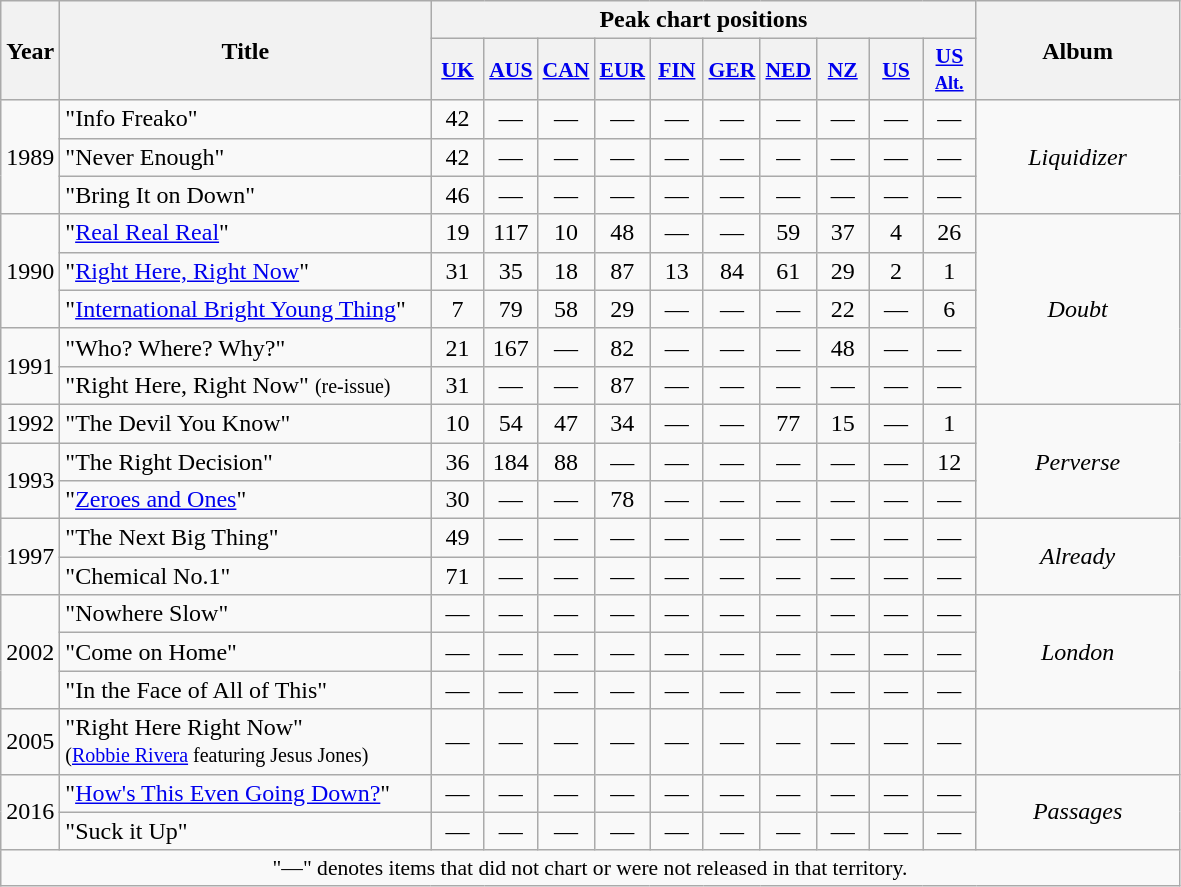<table class="wikitable" style="text-align:center;">
<tr>
<th rowspan="2" style="width:2em;">Year</th>
<th rowspan="2" style="width:15em;">Title</th>
<th colspan="10">Peak chart positions</th>
<th rowspan="2" style="width:8em;">Album</th>
</tr>
<tr>
<th style="width:2em;font-size:90%;"><a href='#'>UK</a><br></th>
<th style="width:2em;font-size:90%;"><a href='#'>AUS</a><br></th>
<th style="width:2em;font-size:90%;"><a href='#'>CAN</a><br></th>
<th style="width:2em;font-size:90%;"><a href='#'>EUR</a><br></th>
<th style="width:2em;font-size:90%;"><a href='#'>FIN</a><br></th>
<th style="width:2em;font-size:90%;"><a href='#'>GER</a><br></th>
<th style="width:2em;font-size:90%;"><a href='#'>NED</a><br></th>
<th style="width:2em;font-size:90%;"><a href='#'>NZ</a><br></th>
<th style="width:2em;font-size:90%;"><a href='#'>US</a><br></th>
<th style="width:2em;font-size:90%;"><a href='#'>US<br><small>Alt.</small></a><br></th>
</tr>
<tr>
<td rowspan="3">1989</td>
<td style="text-align:left;">"Info Freako"</td>
<td>42</td>
<td>—</td>
<td>—</td>
<td>—</td>
<td>—</td>
<td>—</td>
<td>—</td>
<td>—</td>
<td>—</td>
<td>—</td>
<td rowspan="3"><em>Liquidizer</em></td>
</tr>
<tr>
<td style="text-align:left;">"Never Enough"</td>
<td>42</td>
<td>—</td>
<td>—</td>
<td>—</td>
<td>—</td>
<td>—</td>
<td>—</td>
<td>—</td>
<td>—</td>
<td>—</td>
</tr>
<tr>
<td style="text-align:left;">"Bring It on Down"</td>
<td>46</td>
<td>—</td>
<td>—</td>
<td>—</td>
<td>—</td>
<td>—</td>
<td>—</td>
<td>—</td>
<td>—</td>
<td>—</td>
</tr>
<tr>
<td rowspan="3">1990</td>
<td style="text-align:left;">"<a href='#'>Real Real Real</a>"</td>
<td>19</td>
<td>117</td>
<td>10</td>
<td>48</td>
<td>—</td>
<td>—</td>
<td>59</td>
<td>37</td>
<td>4</td>
<td>26</td>
<td rowspan="5"><em>Doubt</em></td>
</tr>
<tr>
<td style="text-align:left;">"<a href='#'>Right Here, Right Now</a>"</td>
<td>31</td>
<td>35</td>
<td>18</td>
<td>87</td>
<td>13</td>
<td>84</td>
<td>61</td>
<td>29</td>
<td>2</td>
<td>1</td>
</tr>
<tr>
<td style="text-align:left;">"<a href='#'>International Bright Young Thing</a>"</td>
<td>7</td>
<td>79</td>
<td>58</td>
<td>29</td>
<td>—</td>
<td>—</td>
<td>—</td>
<td>22</td>
<td>—</td>
<td>6</td>
</tr>
<tr>
<td rowspan="2">1991</td>
<td style="text-align:left;">"Who? Where? Why?"</td>
<td>21</td>
<td>167</td>
<td>—</td>
<td>82</td>
<td>—</td>
<td>—</td>
<td>—</td>
<td>48</td>
<td>—</td>
<td>—</td>
</tr>
<tr>
<td style="text-align:left;">"Right Here, Right Now" <small>(re-issue)</small></td>
<td>31</td>
<td>—</td>
<td>—</td>
<td>87</td>
<td>—</td>
<td>—</td>
<td>—</td>
<td>—</td>
<td>—</td>
<td>—</td>
</tr>
<tr>
<td>1992</td>
<td style="text-align:left;">"The Devil You Know"</td>
<td>10</td>
<td>54</td>
<td>47</td>
<td>34</td>
<td>—</td>
<td>—</td>
<td>77</td>
<td>15</td>
<td>—</td>
<td>1</td>
<td rowspan="3"><em>Perverse</em></td>
</tr>
<tr>
<td rowspan="2">1993</td>
<td style="text-align:left;">"The Right Decision"</td>
<td>36</td>
<td>184</td>
<td>88</td>
<td>—</td>
<td>—</td>
<td>—</td>
<td>—</td>
<td>—</td>
<td>—</td>
<td>12</td>
</tr>
<tr>
<td style="text-align:left;">"<a href='#'>Zeroes and Ones</a>"</td>
<td>30</td>
<td>—</td>
<td>—</td>
<td>78</td>
<td>—</td>
<td>—</td>
<td>—</td>
<td>—</td>
<td>—</td>
<td>—</td>
</tr>
<tr>
<td rowspan="2">1997</td>
<td style="text-align:left;">"The Next Big Thing"</td>
<td>49</td>
<td>—</td>
<td>—</td>
<td>—</td>
<td>—</td>
<td>—</td>
<td>—</td>
<td>—</td>
<td>—</td>
<td>—</td>
<td rowspan="2"><em>Already</em></td>
</tr>
<tr>
<td style="text-align:left;">"Chemical No.1"</td>
<td>71</td>
<td>—</td>
<td>—</td>
<td>—</td>
<td>—</td>
<td>—</td>
<td>—</td>
<td>—</td>
<td>—</td>
<td>—</td>
</tr>
<tr>
<td rowspan="3">2002</td>
<td style="text-align:left;">"Nowhere Slow"</td>
<td>—</td>
<td>—</td>
<td>—</td>
<td>—</td>
<td>—</td>
<td>—</td>
<td>—</td>
<td>—</td>
<td>—</td>
<td>—</td>
<td rowspan="3"><em>London</em></td>
</tr>
<tr>
<td style="text-align:left;">"Come on Home"</td>
<td>—</td>
<td>—</td>
<td>—</td>
<td>—</td>
<td>—</td>
<td>—</td>
<td>—</td>
<td>—</td>
<td>—</td>
<td>—</td>
</tr>
<tr>
<td style="text-align:left;">"In the Face of All of This"</td>
<td>—</td>
<td>—</td>
<td>—</td>
<td>—</td>
<td>—</td>
<td>—</td>
<td>—</td>
<td>—</td>
<td>—</td>
<td>—</td>
</tr>
<tr>
<td>2005</td>
<td style="text-align:left;">"Right Here Right Now"<br><small>(<a href='#'>Robbie Rivera</a> featuring Jesus Jones)</small></td>
<td>—</td>
<td>—</td>
<td>—</td>
<td>—</td>
<td>—</td>
<td>—</td>
<td>—</td>
<td>—</td>
<td>—</td>
<td>—</td>
<td></td>
</tr>
<tr>
<td rowspan="2">2016</td>
<td style="text-align:left;">"<a href='#'>How's This Even Going Down?</a>"</td>
<td>—</td>
<td>—</td>
<td>—</td>
<td>—</td>
<td>—</td>
<td>—</td>
<td>—</td>
<td>—</td>
<td>—</td>
<td>—</td>
<td rowspan="2"><em>Passages</em></td>
</tr>
<tr>
<td style="text-align:left;">"Suck it Up"</td>
<td>—</td>
<td>—</td>
<td>—</td>
<td>—</td>
<td>—</td>
<td>—</td>
<td>—</td>
<td>—</td>
<td>—</td>
<td>—</td>
</tr>
<tr>
<td colspan="15" style="font-size:90%">"—" denotes items that did not chart or were not released in that territory.</td>
</tr>
</table>
